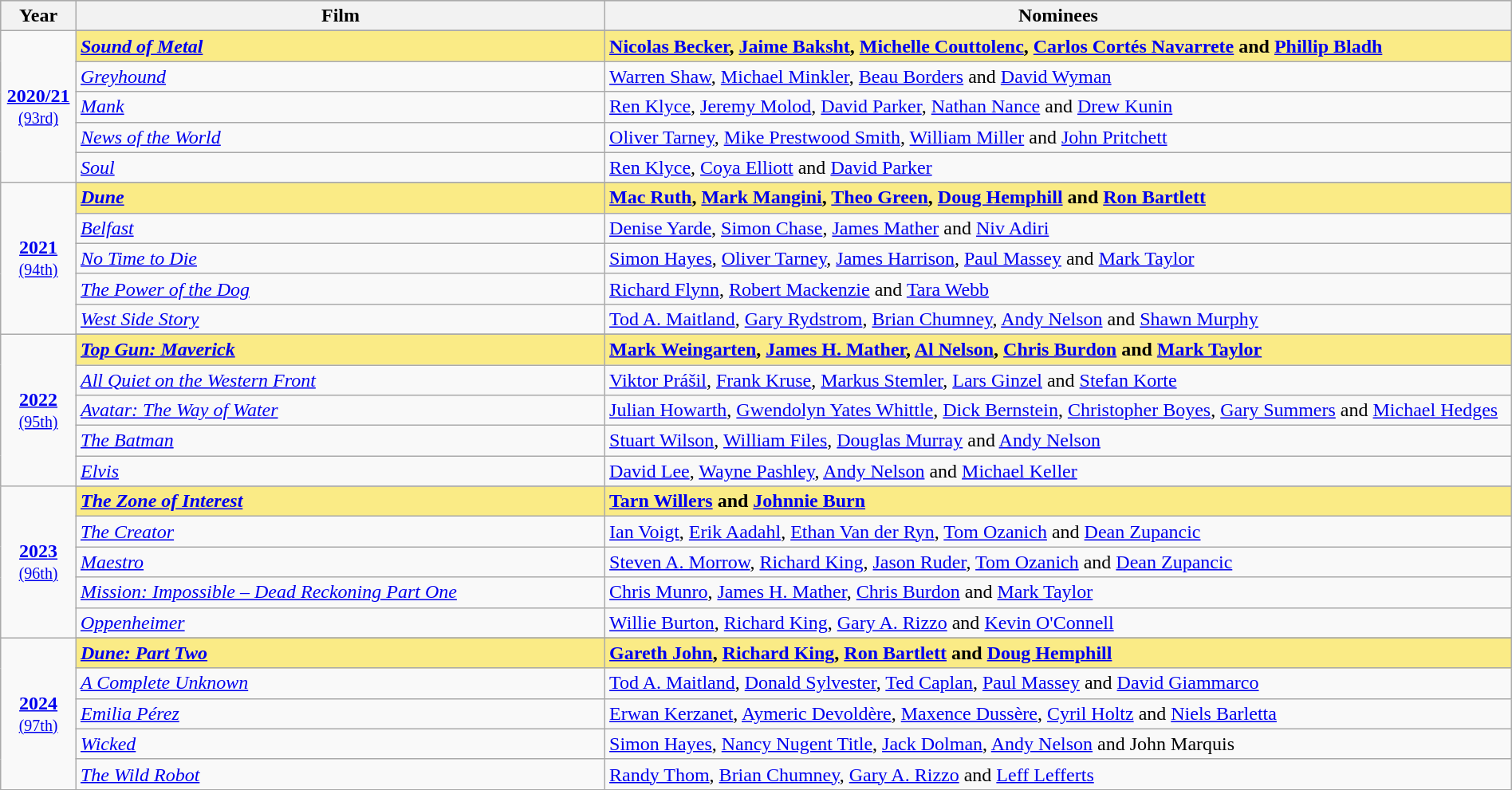<table class="wikitable" style="width:100%">
<tr style="background:#bebebe;">
<th style="width:5%;">Year</th>
<th style="width:35%;">Film</th>
<th style="width:60%;">Nominees</th>
</tr>
<tr>
<td rowspan="6" style="text-align:center"><strong><a href='#'>2020/21</a></strong><br><small><a href='#'>(93rd)</a></small></td>
</tr>
<tr style="background:#FAEB86">
<td><strong><em><a href='#'>Sound of Metal</a></em></strong></td>
<td><strong><a href='#'>Nicolas Becker</a>, <a href='#'>Jaime Baksht</a>, <a href='#'>Michelle Couttolenc</a>, <a href='#'>Carlos Cortés Navarrete</a> and <a href='#'>Phillip Bladh</a></strong></td>
</tr>
<tr>
<td><em><a href='#'>Greyhound</a></em></td>
<td><a href='#'>Warren Shaw</a>, <a href='#'>Michael Minkler</a>, <a href='#'>Beau Borders</a> and <a href='#'>David Wyman</a></td>
</tr>
<tr>
<td><em><a href='#'>Mank</a></em></td>
<td><a href='#'>Ren Klyce</a>, <a href='#'>Jeremy Molod</a>, <a href='#'>David Parker</a>, <a href='#'>Nathan Nance</a> and <a href='#'>Drew Kunin</a></td>
</tr>
<tr>
<td><em><a href='#'>News of the World</a></em></td>
<td><a href='#'>Oliver Tarney</a>, <a href='#'>Mike Prestwood Smith</a>, <a href='#'>William Miller</a> and <a href='#'>John Pritchett</a></td>
</tr>
<tr>
<td><em><a href='#'>Soul</a></em></td>
<td><a href='#'>Ren Klyce</a>, <a href='#'>Coya Elliott</a> and <a href='#'>David Parker</a></td>
</tr>
<tr>
<td rowspan="6" style="text-align:center"><strong><a href='#'>2021</a></strong><br><small><a href='#'>(94th)</a></small></td>
</tr>
<tr style="background:#FAEB86">
<td><strong><em><a href='#'>Dune</a></em></strong></td>
<td><strong><a href='#'>Mac Ruth</a>, <a href='#'>Mark Mangini</a>, <a href='#'>Theo Green</a>, <a href='#'>Doug Hemphill</a> and <a href='#'>Ron Bartlett</a></strong></td>
</tr>
<tr>
<td><em><a href='#'>Belfast</a></em></td>
<td><a href='#'>Denise Yarde</a>, <a href='#'>Simon Chase</a>, <a href='#'>James Mather</a> and <a href='#'>Niv Adiri</a></td>
</tr>
<tr>
<td><em><a href='#'>No Time to Die</a></em></td>
<td><a href='#'>Simon Hayes</a>, <a href='#'>Oliver Tarney</a>, <a href='#'>James Harrison</a>, <a href='#'>Paul Massey</a> and <a href='#'>Mark Taylor</a></td>
</tr>
<tr>
<td><em><a href='#'>The Power of the Dog</a></em></td>
<td><a href='#'>Richard Flynn</a>, <a href='#'>Robert Mackenzie</a> and <a href='#'>Tara Webb</a></td>
</tr>
<tr>
<td><em><a href='#'>West Side Story</a></em></td>
<td><a href='#'>Tod A. Maitland</a>, <a href='#'>Gary Rydstrom</a>, <a href='#'>Brian Chumney</a>, <a href='#'>Andy Nelson</a> and <a href='#'>Shawn Murphy</a></td>
</tr>
<tr>
<td rowspan="6" style="text-align:center"><strong><a href='#'>2022</a></strong><br><small><a href='#'>(95th)</a></small></td>
</tr>
<tr style="background:#FAEB86">
<td><strong><em><a href='#'>Top Gun: Maverick</a></em></strong></td>
<td><strong><a href='#'>Mark Weingarten</a>, <a href='#'>James H. Mather</a>, <a href='#'>Al Nelson</a>, <a href='#'>Chris Burdon</a> and <a href='#'>Mark Taylor</a></strong></td>
</tr>
<tr>
<td><em><a href='#'>All Quiet on the Western Front</a></em></td>
<td><a href='#'>Viktor Prášil</a>, <a href='#'>Frank Kruse</a>, <a href='#'>Markus Stemler</a>, <a href='#'>Lars Ginzel</a> and <a href='#'>Stefan Korte</a></td>
</tr>
<tr>
<td><em><a href='#'>Avatar: The Way of Water</a></em></td>
<td><a href='#'>Julian Howarth</a>, <a href='#'>Gwendolyn Yates Whittle</a>, <a href='#'>Dick Bernstein</a>, <a href='#'>Christopher Boyes</a>, <a href='#'>Gary Summers</a> and <a href='#'>Michael Hedges</a></td>
</tr>
<tr>
<td><em><a href='#'>The Batman</a></em></td>
<td><a href='#'>Stuart Wilson</a>, <a href='#'>William Files</a>, <a href='#'>Douglas Murray</a> and <a href='#'>Andy Nelson</a></td>
</tr>
<tr>
<td><em><a href='#'>Elvis</a></em></td>
<td><a href='#'>David Lee</a>, <a href='#'>Wayne Pashley</a>, <a href='#'>Andy Nelson</a> and <a href='#'>Michael Keller</a></td>
</tr>
<tr>
<td rowspan="6" style="text-align:center"><strong><a href='#'>2023</a></strong><br><small><a href='#'>(96th)</a></small></td>
</tr>
<tr style="background:#FAEB86">
<td><strong><em><a href='#'>The Zone of Interest</a></em></strong></td>
<td><strong><a href='#'>Tarn Willers</a> and <a href='#'>Johnnie Burn</a></strong></td>
</tr>
<tr>
<td><em><a href='#'>The Creator</a></em></td>
<td><a href='#'>Ian Voigt</a>, <a href='#'>Erik Aadahl</a>, <a href='#'>Ethan Van der Ryn</a>, <a href='#'>Tom Ozanich</a> and <a href='#'>Dean Zupancic</a></td>
</tr>
<tr>
<td><em><a href='#'>Maestro</a></em></td>
<td><a href='#'>Steven A. Morrow</a>, <a href='#'>Richard King</a>, <a href='#'>Jason Ruder</a>, <a href='#'>Tom Ozanich</a> and <a href='#'>Dean Zupancic</a></td>
</tr>
<tr>
<td><em><a href='#'>Mission: Impossible – Dead Reckoning Part One</a></em></td>
<td><a href='#'>Chris Munro</a>, <a href='#'>James H. Mather</a>, <a href='#'>Chris Burdon</a> and <a href='#'>Mark Taylor</a></td>
</tr>
<tr>
<td><em><a href='#'>Oppenheimer</a></em></td>
<td><a href='#'>Willie Burton</a>, <a href='#'>Richard King</a>, <a href='#'>Gary A. Rizzo</a> and <a href='#'>Kevin O'Connell</a></td>
</tr>
<tr>
<td rowspan="6" style="text-align:center"><strong><a href='#'>2024</a></strong><br><small><a href='#'>(97th)</a></small></td>
</tr>
<tr style="background:#FAEB86">
<td><strong><em><a href='#'>Dune: Part Two</a></em></strong></td>
<td><strong><a href='#'>Gareth John</a>, <a href='#'>Richard King</a>, <a href='#'>Ron Bartlett</a> and <a href='#'>Doug Hemphill</a></strong></td>
</tr>
<tr>
<td><em><a href='#'>A Complete Unknown</a></em></td>
<td><a href='#'>Tod A. Maitland</a>, <a href='#'>Donald Sylvester</a>, <a href='#'>Ted Caplan</a>, <a href='#'>Paul Massey</a> and <a href='#'>David Giammarco</a></td>
</tr>
<tr>
<td><em><a href='#'>Emilia Pérez</a></em></td>
<td><a href='#'>Erwan Kerzanet</a>, <a href='#'>Aymeric Devoldère</a>, <a href='#'>Maxence Dussère</a>, <a href='#'>Cyril Holtz</a> and <a href='#'>Niels Barletta</a></td>
</tr>
<tr>
<td><em><a href='#'>Wicked</a></em></td>
<td><a href='#'>Simon Hayes</a>, <a href='#'>Nancy Nugent Title</a>, <a href='#'>Jack Dolman</a>, <a href='#'>Andy Nelson</a> and John Marquis</td>
</tr>
<tr>
<td><em><a href='#'>The Wild Robot</a></em></td>
<td><a href='#'>Randy Thom</a>, <a href='#'>Brian Chumney</a>, <a href='#'>Gary A. Rizzo</a> and <a href='#'>Leff Lefferts</a></td>
</tr>
<tr>
</tr>
</table>
